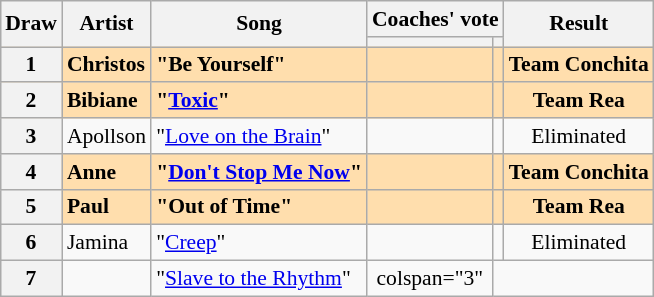<table class="wikitable sortable plainrowheaders" style="margin: 1em auto 1em; font-size:90%; text-align:center;">
<tr>
<th rowspan="2">Draw</th>
<th rowspan="2">Artist</th>
<th rowspan="2">Song</th>
<th colspan="2">Coaches' vote</th>
<th rowspan="2">Result</th>
</tr>
<tr>
<th></th>
<th></th>
</tr>
<tr style="font-weight:bold; background:navajowhite;">
<th scope="row" style="text-align:center">1</th>
<td align="left">Christos</td>
<td align="left">"Be Yourself"</td>
<td></td>
<td></td>
<td>Team Conchita</td>
</tr>
<tr style="font-weight:bold; background:navajowhite;">
<th scope="row" style="text-align:center">2</th>
<td align="left">Bibiane</td>
<td align="left">"<a href='#'>Toxic</a>"</td>
<td></td>
<td></td>
<td>Team Rea</td>
</tr>
<tr>
<th scope="row" style="text-align:center">3</th>
<td align="left">Apollson</td>
<td align="left">"<a href='#'>Love on the Brain</a>"</td>
<td></td>
<td></td>
<td>Eliminated</td>
</tr>
<tr style="font-weight:bold; background:navajowhite;">
<th scope="row" style="text-align:center">4</th>
<td align="left">Anne</td>
<td align="left">"<a href='#'>Don't Stop Me Now</a>"</td>
<td></td>
<td></td>
<td>Team Conchita</td>
</tr>
<tr style="font-weight:bold; background:navajowhite;">
<th scope="row" style="text-align:center">5</th>
<td align="left">Paul</td>
<td align="left">"Out of Time"</td>
<td></td>
<td></td>
<td>Team Rea</td>
</tr>
<tr>
<th scope="row" style="text-align:center">6</th>
<td align="left">Jamina</td>
<td align="left">"<a href='#'>Creep</a>"</td>
<td></td>
<td></td>
<td>Eliminated</td>
</tr>
<tr>
<th scope="row" style="text-align:center">7</th>
<td align="left"></td>
<td align="left">"<a href='#'>Slave to the Rhythm</a>"</td>
<td>colspan="3" </td>
</tr>
</table>
